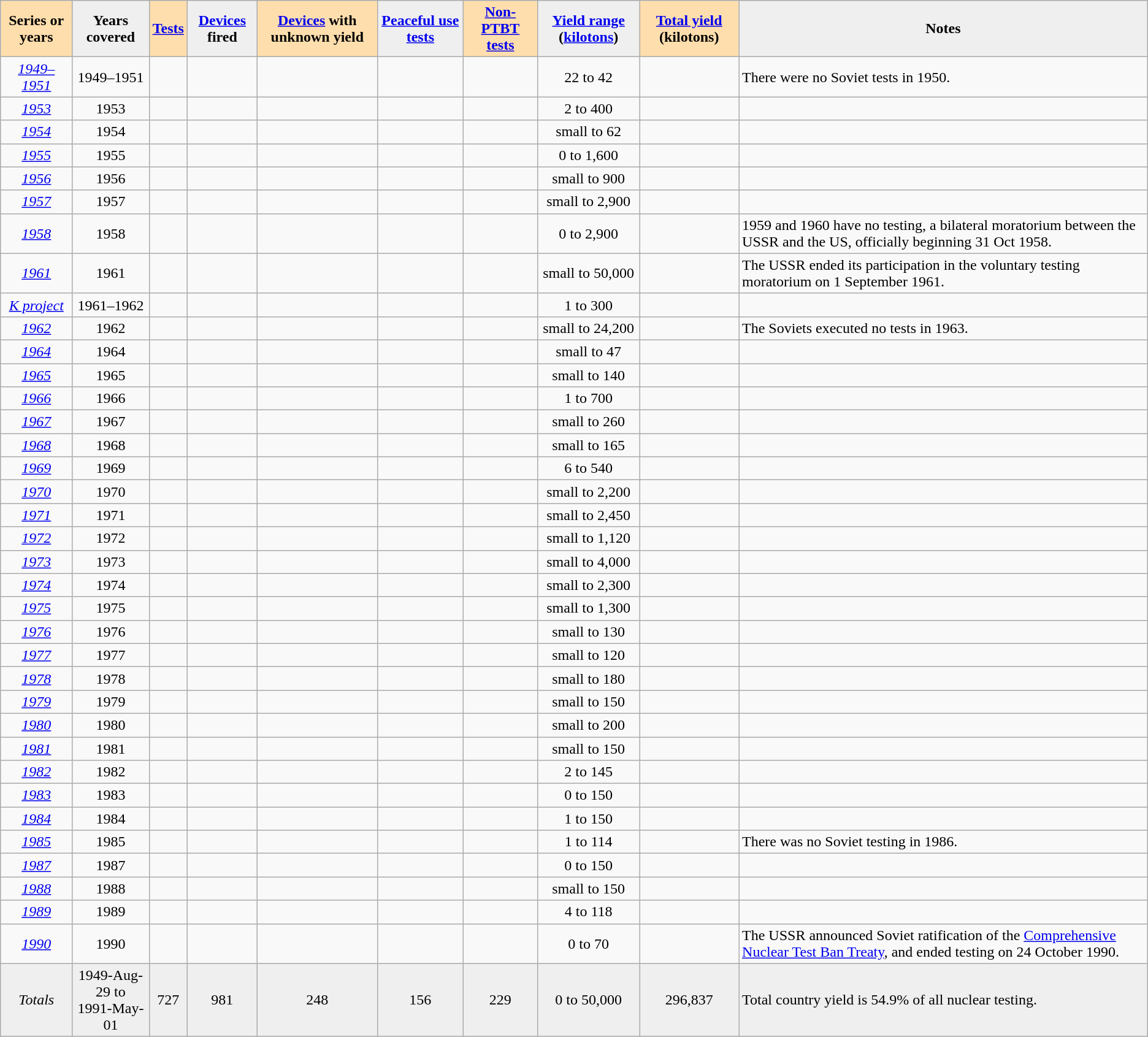<table class="wikitable sortable" style="text-align:center;">
<tr>
<th style="background:#ffdead;">Series or years</th>
<th style="background:#efefef;">Years covered</th>
<th style="background:#ffdead;"><a href='#'>Tests</a></th>
<th style="background:#efefef;"><a href='#'>Devices</a> fired</th>
<th style="background:#ffdead;"><a href='#'>Devices</a> with unknown yield</th>
<th style="background:#efefef;"><a href='#'>Peaceful use tests</a></th>
<th style="background:#ffdead;"><a href='#'>Non-PTBT tests</a></th>
<th style="background:#efefef;" class="unsortable"><a href='#'>Yield range</a> (<a href='#'>kilotons</a>) </th>
<th style="background:#ffdead;"><a href='#'>Total yield</a> (kilotons) </th>
<th style="background:#efefef; text-align:center;" class="unsortable">Notes</th>
</tr>
<tr>
<td><em><a href='#'>1949–1951</a></em></td>
<td>1949–1951</td>
<td></td>
<td></td>
<td></td>
<td></td>
<td></td>
<td>22 to 42</td>
<td></td>
<td style="text-align:left;">There were no Soviet tests in 1950.</td>
</tr>
<tr>
<td><em><a href='#'>1953</a></em></td>
<td>1953</td>
<td></td>
<td></td>
<td></td>
<td></td>
<td></td>
<td>2 to 400</td>
<td></td>
<td style="text-align:left;"></td>
</tr>
<tr>
<td><em><a href='#'>1954</a></em></td>
<td>1954</td>
<td></td>
<td></td>
<td></td>
<td></td>
<td></td>
<td>small to 62</td>
<td></td>
<td style="text-align:left;"></td>
</tr>
<tr>
<td><em><a href='#'>1955</a></em></td>
<td>1955</td>
<td></td>
<td></td>
<td></td>
<td></td>
<td></td>
<td>0 to 1,600</td>
<td></td>
<td style="text-align:left;"></td>
</tr>
<tr>
<td><em><a href='#'>1956</a></em></td>
<td>1956</td>
<td></td>
<td></td>
<td></td>
<td></td>
<td></td>
<td>small to 900</td>
<td></td>
<td style="text-align:left;"></td>
</tr>
<tr>
<td><em><a href='#'>1957</a></em></td>
<td>1957</td>
<td></td>
<td></td>
<td></td>
<td></td>
<td></td>
<td>small to 2,900</td>
<td></td>
<td style="text-align:left;"></td>
</tr>
<tr>
<td><em><a href='#'>1958</a></em></td>
<td>1958</td>
<td></td>
<td></td>
<td></td>
<td></td>
<td></td>
<td>0 to 2,900</td>
<td></td>
<td style="text-align:left;">1959 and 1960 have no testing, a bilateral moratorium between the USSR and the US, officially beginning 31 Oct 1958.</td>
</tr>
<tr>
<td><em><a href='#'>1961</a></em></td>
<td>1961</td>
<td></td>
<td></td>
<td></td>
<td></td>
<td></td>
<td>small to 50,000</td>
<td></td>
<td style="text-align:left;">The USSR ended its participation in the voluntary testing moratorium on 1 September 1961.</td>
</tr>
<tr>
<td><em><a href='#'>K project</a></em></td>
<td>1961–1962</td>
<td></td>
<td></td>
<td></td>
<td></td>
<td></td>
<td>1 to 300</td>
<td></td>
<td style="text-align:left;"></td>
</tr>
<tr>
<td><em><a href='#'>1962</a></em></td>
<td>1962</td>
<td></td>
<td></td>
<td></td>
<td></td>
<td></td>
<td>small to 24,200</td>
<td></td>
<td style="text-align:left;">The Soviets executed no tests in 1963.</td>
</tr>
<tr>
<td><em><a href='#'>1964</a></em></td>
<td>1964</td>
<td></td>
<td></td>
<td></td>
<td></td>
<td></td>
<td>small to 47</td>
<td></td>
<td style="text-align:left;"></td>
</tr>
<tr>
<td><em><a href='#'>1965</a></em></td>
<td>1965</td>
<td></td>
<td></td>
<td></td>
<td></td>
<td></td>
<td>small to 140</td>
<td></td>
<td style="text-align:left;"></td>
</tr>
<tr>
<td><em><a href='#'>1966</a></em></td>
<td>1966</td>
<td></td>
<td></td>
<td></td>
<td></td>
<td></td>
<td>1 to 700</td>
<td></td>
<td style="text-align:left;"></td>
</tr>
<tr>
<td><em><a href='#'>1967</a></em></td>
<td>1967</td>
<td></td>
<td></td>
<td></td>
<td></td>
<td></td>
<td>small to 260</td>
<td></td>
<td style="text-align:left;"></td>
</tr>
<tr>
<td><em><a href='#'>1968</a></em></td>
<td>1968</td>
<td></td>
<td></td>
<td></td>
<td></td>
<td></td>
<td>small to 165</td>
<td></td>
<td style="text-align:left;"></td>
</tr>
<tr>
<td><em><a href='#'>1969</a></em></td>
<td>1969</td>
<td></td>
<td></td>
<td></td>
<td></td>
<td></td>
<td>6 to 540</td>
<td></td>
<td style="text-align:left;"></td>
</tr>
<tr>
<td><em><a href='#'>1970</a></em></td>
<td>1970</td>
<td></td>
<td></td>
<td></td>
<td></td>
<td></td>
<td>small to 2,200</td>
<td></td>
<td style="text-align:left;"></td>
</tr>
<tr>
<td><em><a href='#'>1971</a></em></td>
<td>1971</td>
<td></td>
<td></td>
<td></td>
<td></td>
<td></td>
<td>small to 2,450</td>
<td></td>
<td style="text-align:left;"></td>
</tr>
<tr>
<td><em><a href='#'>1972</a></em></td>
<td>1972</td>
<td></td>
<td></td>
<td></td>
<td></td>
<td></td>
<td>small to 1,120</td>
<td></td>
<td style="text-align:left;"></td>
</tr>
<tr>
<td><em><a href='#'>1973</a></em></td>
<td>1973</td>
<td></td>
<td></td>
<td></td>
<td></td>
<td></td>
<td>small to 4,000</td>
<td></td>
<td style="text-align:left;"></td>
</tr>
<tr>
<td><em><a href='#'>1974</a></em></td>
<td>1974</td>
<td></td>
<td></td>
<td></td>
<td></td>
<td></td>
<td>small to 2,300</td>
<td></td>
<td style="text-align:left;"></td>
</tr>
<tr>
<td><em><a href='#'>1975</a></em></td>
<td>1975</td>
<td></td>
<td></td>
<td></td>
<td></td>
<td></td>
<td>small to 1,300</td>
<td></td>
<td style="text-align:left;"></td>
</tr>
<tr>
<td><em><a href='#'>1976</a></em></td>
<td>1976</td>
<td></td>
<td></td>
<td></td>
<td></td>
<td></td>
<td>small to 130</td>
<td></td>
<td style="text-align:left;"></td>
</tr>
<tr>
<td><em><a href='#'>1977</a></em></td>
<td>1977</td>
<td></td>
<td></td>
<td></td>
<td></td>
<td></td>
<td>small to 120</td>
<td></td>
<td style="text-align:left;"></td>
</tr>
<tr>
<td><em><a href='#'>1978</a></em></td>
<td>1978</td>
<td></td>
<td></td>
<td></td>
<td></td>
<td></td>
<td>small to 180</td>
<td></td>
<td style="text-align:left;"></td>
</tr>
<tr>
<td><em><a href='#'>1979</a></em></td>
<td>1979</td>
<td></td>
<td></td>
<td></td>
<td></td>
<td></td>
<td>small to 150</td>
<td></td>
<td style="text-align:left;"></td>
</tr>
<tr>
<td><em><a href='#'>1980</a></em></td>
<td>1980</td>
<td></td>
<td></td>
<td></td>
<td></td>
<td></td>
<td>small to 200</td>
<td></td>
<td style="text-align:left;"></td>
</tr>
<tr>
<td><em><a href='#'>1981</a></em></td>
<td>1981</td>
<td></td>
<td></td>
<td></td>
<td></td>
<td></td>
<td>small to 150</td>
<td></td>
<td style="text-align:left;"></td>
</tr>
<tr>
<td><em><a href='#'>1982</a></em></td>
<td>1982</td>
<td></td>
<td></td>
<td></td>
<td></td>
<td></td>
<td>2 to 145</td>
<td></td>
<td style="text-align:left;"></td>
</tr>
<tr>
<td><em><a href='#'>1983</a></em></td>
<td>1983</td>
<td></td>
<td></td>
<td></td>
<td></td>
<td></td>
<td>0 to 150</td>
<td></td>
<td style="text-align:left;"></td>
</tr>
<tr>
<td><em><a href='#'>1984</a></em></td>
<td>1984</td>
<td></td>
<td></td>
<td></td>
<td></td>
<td></td>
<td>1 to 150</td>
<td></td>
<td style="text-align:left;"></td>
</tr>
<tr>
<td><em><a href='#'>1985</a></em></td>
<td>1985</td>
<td></td>
<td></td>
<td></td>
<td></td>
<td></td>
<td>1 to 114</td>
<td></td>
<td style="text-align:left;">There was no Soviet testing in 1986.</td>
</tr>
<tr>
<td><em><a href='#'>1987</a></em></td>
<td>1987</td>
<td></td>
<td></td>
<td></td>
<td></td>
<td></td>
<td>0 to 150</td>
<td></td>
<td style="text-align:left;"></td>
</tr>
<tr>
<td><em><a href='#'>1988</a></em></td>
<td>1988</td>
<td></td>
<td></td>
<td></td>
<td></td>
<td></td>
<td>small to 150</td>
<td></td>
<td style="text-align:left;"></td>
</tr>
<tr>
<td><em><a href='#'>1989</a></em></td>
<td>1989</td>
<td></td>
<td></td>
<td></td>
<td></td>
<td></td>
<td>4 to 118</td>
<td></td>
<td style="text-align:left;"></td>
</tr>
<tr>
<td><em><a href='#'>1990</a></em></td>
<td>1990</td>
<td></td>
<td></td>
<td></td>
<td></td>
<td></td>
<td>0 to 70</td>
<td></td>
<td style="text-align:left;">The USSR announced Soviet ratification of the <a href='#'>Comprehensive Nuclear Test Ban Treaty</a>, and ended testing on 24 October 1990.</td>
</tr>
<tr class="sortbottom">
<td style="background:#efefef;"><em>Totals</em></td>
<td style="background:#efefef;">1949-Aug-29 to <br> 1991-May-01</td>
<td style="background:#efefef;">727</td>
<td style="background:#efefef;">981</td>
<td style="background:#efefef;">248</td>
<td style="background:#efefef;">156</td>
<td style="background:#efefef;">229</td>
<td style="background:#efefef;">0 to 50,000</td>
<td style="background:#efefef;">296,837</td>
<td style="background:#efefef;text-align:left;">Total country yield is 54.9% of all nuclear testing.</td>
</tr>
</table>
